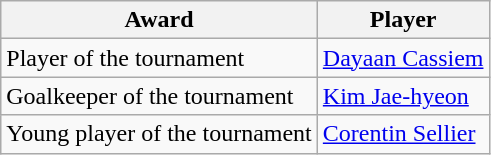<table class="wikitable">
<tr>
<th>Award</th>
<th>Player</th>
</tr>
<tr>
<td>Player of the tournament</td>
<td> <a href='#'>Dayaan Cassiem</a></td>
</tr>
<tr>
<td>Goalkeeper of the tournament</td>
<td> <a href='#'>Kim Jae-hyeon</a></td>
</tr>
<tr>
<td>Young player of the tournament</td>
<td> <a href='#'>Corentin Sellier</a></td>
</tr>
</table>
